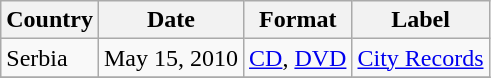<table class="wikitable plainrowheaders">
<tr>
<th scope="col">Country</th>
<th scope="col">Date</th>
<th scope="col">Format</th>
<th scope="col">Label</th>
</tr>
<tr>
<td>Serbia</td>
<td>May 15, 2010</td>
<td><a href='#'>CD</a>, <a href='#'>DVD</a></td>
<td><a href='#'>City Records</a></td>
</tr>
<tr>
</tr>
</table>
